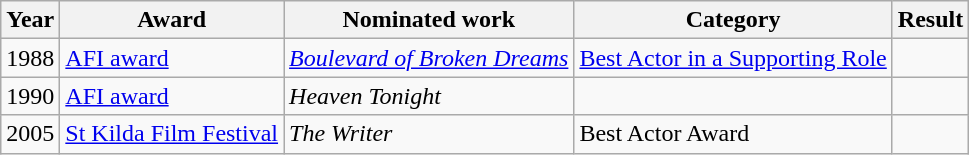<table class="wikitable">
<tr>
<th>Year</th>
<th>Award</th>
<th>Nominated work</th>
<th>Category</th>
<th>Result</th>
</tr>
<tr>
<td>1988</td>
<td><a href='#'>AFI award</a></td>
<td><em><a href='#'>Boulevard of Broken Dreams</a></em></td>
<td><a href='#'>Best Actor in a Supporting Role</a></td>
<td></td>
</tr>
<tr>
<td>1990</td>
<td><a href='#'>AFI award</a></td>
<td><em>Heaven Tonight</em></td>
<td></td>
<td></td>
</tr>
<tr>
<td>2005</td>
<td><a href='#'>St Kilda Film Festival</a></td>
<td><em>The Writer</em></td>
<td>Best Actor Award</td>
<td></td>
</tr>
</table>
